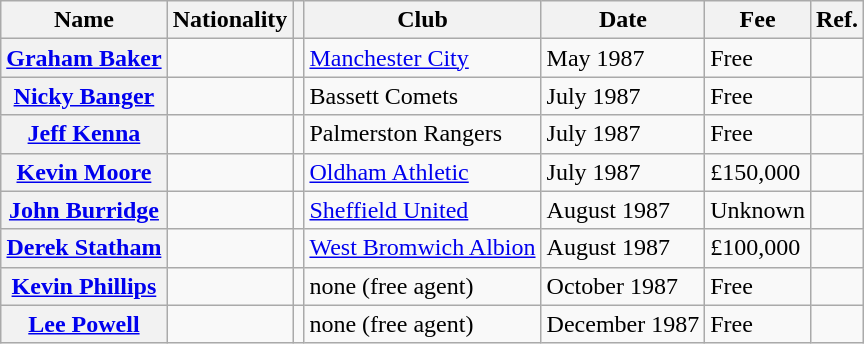<table class="wikitable plainrowheaders">
<tr>
<th scope="col">Name</th>
<th scope="col">Nationality</th>
<th scope="col"></th>
<th scope="col">Club</th>
<th scope="col">Date</th>
<th scope="col">Fee</th>
<th scope="col">Ref.</th>
</tr>
<tr>
<th scope="row"><a href='#'>Graham Baker</a></th>
<td></td>
<td align="center"></td>
<td> <a href='#'>Manchester City</a></td>
<td>May 1987</td>
<td>Free</td>
<td align="center"></td>
</tr>
<tr>
<th scope="row"><a href='#'>Nicky Banger</a></th>
<td></td>
<td align="center"></td>
<td> Bassett Comets</td>
<td>July 1987</td>
<td>Free</td>
<td align="center"></td>
</tr>
<tr>
<th scope="row"><a href='#'>Jeff Kenna</a></th>
<td></td>
<td align="center"></td>
<td> Palmerston Rangers</td>
<td>July 1987</td>
<td>Free</td>
<td align="center"></td>
</tr>
<tr>
<th scope="row"><a href='#'>Kevin Moore</a></th>
<td></td>
<td align="center"></td>
<td> <a href='#'>Oldham Athletic</a></td>
<td>July 1987</td>
<td>£150,000</td>
<td align="center"></td>
</tr>
<tr>
<th scope="row"><a href='#'>John Burridge</a></th>
<td></td>
<td align="center"></td>
<td> <a href='#'>Sheffield United</a></td>
<td>August 1987</td>
<td>Unknown</td>
<td align="center"></td>
</tr>
<tr>
<th scope="row"><a href='#'>Derek Statham</a></th>
<td></td>
<td align="center"></td>
<td> <a href='#'>West Bromwich Albion</a></td>
<td>August 1987</td>
<td>£100,000</td>
<td align="center"></td>
</tr>
<tr>
<th scope="row"><a href='#'>Kevin Phillips</a></th>
<td></td>
<td align="center"></td>
<td>none (free agent)</td>
<td>October 1987</td>
<td>Free</td>
<td align="center"></td>
</tr>
<tr>
<th scope="row"><a href='#'>Lee Powell</a></th>
<td></td>
<td align="center"></td>
<td>none (free agent)</td>
<td>December 1987</td>
<td>Free</td>
<td align="center"></td>
</tr>
</table>
